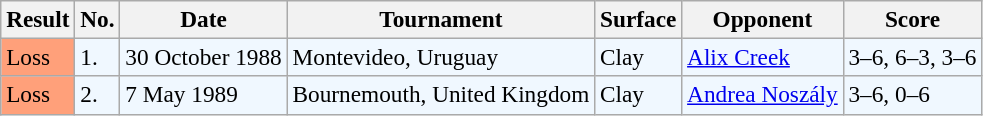<table class="sortable wikitable" style=font-size:97%>
<tr>
<th>Result</th>
<th>No.</th>
<th>Date</th>
<th>Tournament</th>
<th>Surface</th>
<th>Opponent</th>
<th>Score</th>
</tr>
<tr style="background:#f0f8ff;">
<td style="background:#ffa07a;">Loss</td>
<td>1.</td>
<td>30 October 1988</td>
<td>Montevideo, Uruguay</td>
<td>Clay</td>
<td> <a href='#'>Alix Creek</a></td>
<td>3–6, 6–3, 3–6</td>
</tr>
<tr style="background:#f0f8ff;">
<td style="background:#ffa07a;">Loss</td>
<td>2.</td>
<td>7 May 1989</td>
<td>Bournemouth, United Kingdom</td>
<td>Clay</td>
<td> <a href='#'>Andrea Noszály</a></td>
<td>3–6, 0–6</td>
</tr>
</table>
